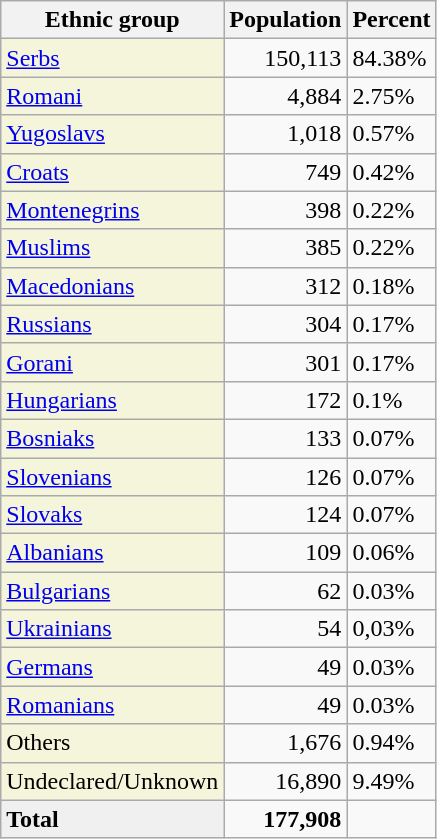<table class="wikitable">
<tr>
<th>Ethnic group</th>
<th>Population</th>
<th>Percent</th>
</tr>
<tr>
<td style="background:#F5F5DC;"><a href='#'>Serbs</a></td>
<td align="right">150,113</td>
<td>84.38%</td>
</tr>
<tr>
<td style="background:#F5F5DC;"><a href='#'>Romani</a></td>
<td align="right">4,884</td>
<td>2.75%</td>
</tr>
<tr>
<td style="background:#F5F5DC;"><a href='#'>Yugoslavs</a></td>
<td align="right">1,018</td>
<td>0.57%</td>
</tr>
<tr>
<td style="background:#F5F5DC;"><a href='#'>Croats</a></td>
<td align="right">749</td>
<td>0.42%</td>
</tr>
<tr>
<td style="background:#F5F5DC;"><a href='#'>Montenegrins</a></td>
<td align="right">398</td>
<td>0.22%</td>
</tr>
<tr>
<td style="background:#F5F5DC;"><a href='#'>Muslims</a></td>
<td align="right">385</td>
<td>0.22%</td>
</tr>
<tr>
<td style="background:#F5F5DC;"><a href='#'>Macedonians</a></td>
<td align="right">312</td>
<td>0.18%</td>
</tr>
<tr>
<td style="background:#F5F5DC;"><a href='#'>Russians</a></td>
<td align="right">304</td>
<td>0.17%</td>
</tr>
<tr>
<td style="background:#F5F5DC;"><a href='#'>Gorani</a></td>
<td align="right">301</td>
<td>0.17%</td>
</tr>
<tr>
<td style="background:#F5F5DC;"><a href='#'>Hungarians</a></td>
<td align="right">172</td>
<td>0.1%</td>
</tr>
<tr>
<td style="background:#F5F5DC;"><a href='#'>Bosniaks</a></td>
<td align="right">133</td>
<td>0.07%</td>
</tr>
<tr>
<td style="background:#F5F5DC;"><a href='#'>Slovenians</a></td>
<td align="right">126</td>
<td>0.07%</td>
</tr>
<tr>
<td style="background:#F5F5DC;"><a href='#'>Slovaks</a></td>
<td align="right">124</td>
<td>0.07%</td>
</tr>
<tr>
<td style="background:#F5F5DC;"><a href='#'>Albanians</a></td>
<td align="right">109</td>
<td>0.06%</td>
</tr>
<tr>
<td style="background:#F5F5DC;"><a href='#'>Bulgarians</a></td>
<td align="right">62</td>
<td>0.03%</td>
</tr>
<tr>
<td style="background:#F5F5DC;"><a href='#'>Ukrainians</a></td>
<td align="right">54</td>
<td>0,03%</td>
</tr>
<tr>
<td style="background:#F5F5DC;"><a href='#'>Germans</a></td>
<td align="right">49</td>
<td>0.03%</td>
</tr>
<tr>
<td style="background:#F5F5DC;"><a href='#'>Romanians</a></td>
<td align="right">49</td>
<td>0.03%</td>
</tr>
<tr>
<td style="background:#F5F5DC;">Others</td>
<td align="right">1,676</td>
<td>0.94%</td>
</tr>
<tr>
<td style="background:#F5F5DC;">Undeclared/Unknown</td>
<td align="right">16,890</td>
<td>9.49%</td>
</tr>
<tr>
<td style="background:#F0F0F0;"><strong>Total</strong></td>
<td align="right"><strong>177,908</strong></td>
<td></td>
</tr>
</table>
